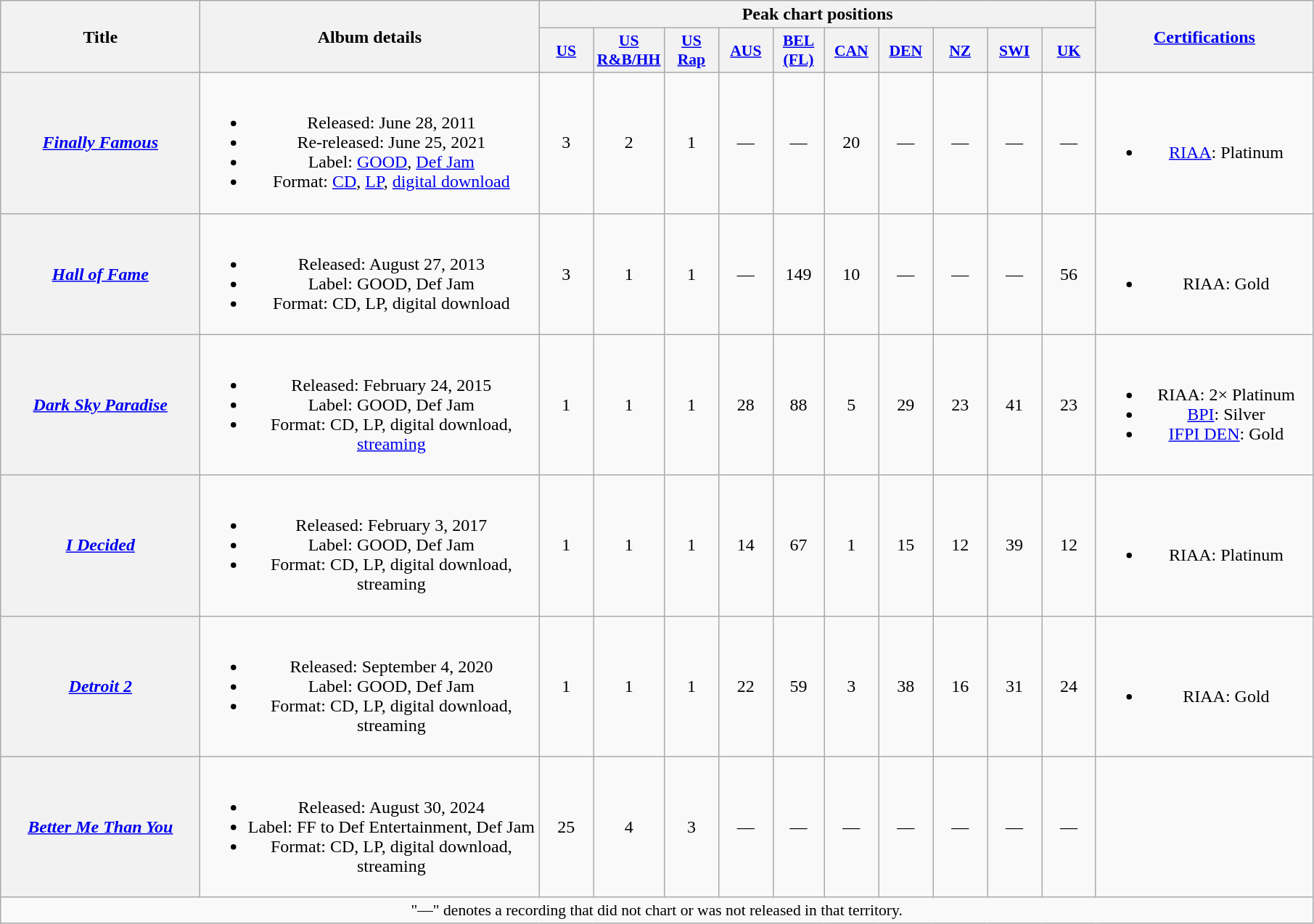<table class="wikitable plainrowheaders" style="text-align:center;">
<tr>
<th scope="col" rowspan="2" style="width:11em;">Title</th>
<th scope="col" rowspan="2" style="width:19em;">Album details</th>
<th scope="col" colspan="10">Peak chart positions</th>
<th scope="col" rowspan="2" style="width:12em;"><a href='#'>Certifications</a></th>
</tr>
<tr>
<th scope="col" style="width:3em;font-size:90%;"><a href='#'>US</a><br></th>
<th scope="col" style="width:3em;font-size:90%;"><a href='#'>US<br>R&B/HH</a><br></th>
<th scope="col" style="width:3em;font-size:90%;"><a href='#'>US<br>Rap</a><br></th>
<th scope="col" style="width:3em;font-size:90%;"><a href='#'>AUS</a><br></th>
<th scope="col" style="width:2.8em;font-size:90%;"><a href='#'>BEL<br>(FL)</a><br></th>
<th scope="col" style="width:3em;font-size:90%;"><a href='#'>CAN</a><br></th>
<th scope="col" style="width:3em;font-size:90%;"><a href='#'>DEN</a><br></th>
<th scope="col" style="width:3em;font-size:90%;"><a href='#'>NZ</a><br></th>
<th scope="col" style="width:3em;font-size:90%;"><a href='#'>SWI</a><br></th>
<th scope="col" style="width:3em;font-size:90%;"><a href='#'>UK</a><br></th>
</tr>
<tr>
<th scope="row"><em><a href='#'>Finally Famous</a></em></th>
<td><br><ul><li>Released: June 28, 2011 </li><li>Re-released: June 25, 2021</li><li>Label: <a href='#'>GOOD</a>, <a href='#'>Def Jam</a></li><li>Format: <a href='#'>CD</a>, <a href='#'>LP</a>, <a href='#'>digital download</a></li></ul></td>
<td>3</td>
<td>2</td>
<td>1</td>
<td>—</td>
<td>—</td>
<td>20</td>
<td>—</td>
<td>—</td>
<td>—</td>
<td>—</td>
<td><br><ul><li><a href='#'>RIAA</a>: Platinum</li></ul></td>
</tr>
<tr>
<th scope="row"><em><a href='#'>Hall of Fame</a></em></th>
<td><br><ul><li>Released: August 27, 2013 </li><li>Label: GOOD, Def Jam</li><li>Format: CD, LP, digital download</li></ul></td>
<td>3</td>
<td>1</td>
<td>1</td>
<td>—</td>
<td>149</td>
<td>10</td>
<td>—</td>
<td>—</td>
<td>—</td>
<td>56</td>
<td><br><ul><li>RIAA: Gold</li></ul></td>
</tr>
<tr>
<th scope="row"><em><a href='#'>Dark Sky Paradise</a></em></th>
<td><br><ul><li>Released:  February 24, 2015</li><li>Label: GOOD, Def Jam</li><li>Format: CD, LP, digital download, <a href='#'>streaming</a></li></ul></td>
<td>1</td>
<td>1</td>
<td>1</td>
<td>28</td>
<td>88</td>
<td>5</td>
<td>29</td>
<td>23</td>
<td>41</td>
<td>23</td>
<td><br><ul><li>RIAA: 2× Platinum</li><li><a href='#'>BPI</a>: Silver</li><li><a href='#'>IFPI DEN</a>: Gold</li></ul></td>
</tr>
<tr>
<th scope="row"><em><a href='#'>I Decided</a></em></th>
<td><br><ul><li>Released: February 3, 2017</li><li>Label: GOOD, Def Jam</li><li>Format: CD, LP, digital download, streaming</li></ul></td>
<td>1</td>
<td>1</td>
<td>1</td>
<td>14</td>
<td>67</td>
<td>1</td>
<td>15</td>
<td>12</td>
<td>39</td>
<td>12</td>
<td><br><ul><li>RIAA: Platinum</li></ul></td>
</tr>
<tr>
<th scope="row"><em><a href='#'>Detroit 2</a></em></th>
<td><br><ul><li>Released: September 4, 2020</li><li>Label: GOOD, Def Jam</li><li>Format: CD, LP, digital download, streaming</li></ul></td>
<td>1</td>
<td>1</td>
<td>1</td>
<td>22</td>
<td>59</td>
<td>3</td>
<td>38</td>
<td>16</td>
<td>31</td>
<td>24</td>
<td><br><ul><li>RIAA: Gold</li></ul></td>
</tr>
<tr>
<th scope="row"><em><a href='#'>Better Me Than You</a></em></th>
<td><br><ul><li>Released: August 30, 2024</li><li>Label:  FF to Def Entertainment, Def Jam</li><li>Format: CD, LP, digital download, streaming</li></ul></td>
<td>25</td>
<td>4</td>
<td>3</td>
<td>—</td>
<td>—</td>
<td>—</td>
<td>—</td>
<td>—</td>
<td>—</td>
<td>—</td>
<td></td>
</tr>
<tr>
<td colspan="13" style="font-size:90%">"—" denotes a recording that did not chart or was not released in that territory.</td>
</tr>
</table>
